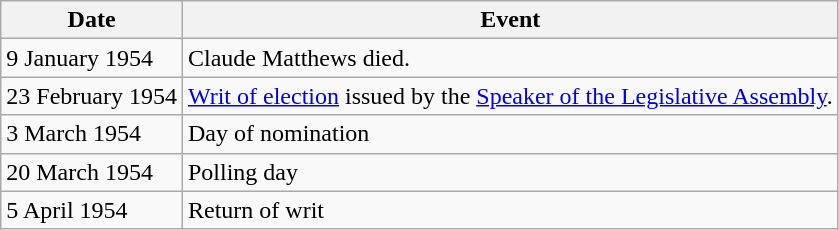<table class="wikitable">
<tr>
<th>Date</th>
<th>Event</th>
</tr>
<tr>
<td>9 January 1954</td>
<td>Claude Matthews died.</td>
</tr>
<tr>
<td>23 February 1954</td>
<td><a href='#'>Writ of election</a> issued by the <a href='#'>Speaker of the Legislative Assembly</a>.</td>
</tr>
<tr>
<td>3 March 1954</td>
<td>Day of nomination</td>
</tr>
<tr>
<td>20 March 1954</td>
<td>Polling day</td>
</tr>
<tr>
<td>5 April 1954</td>
<td>Return of writ</td>
</tr>
</table>
